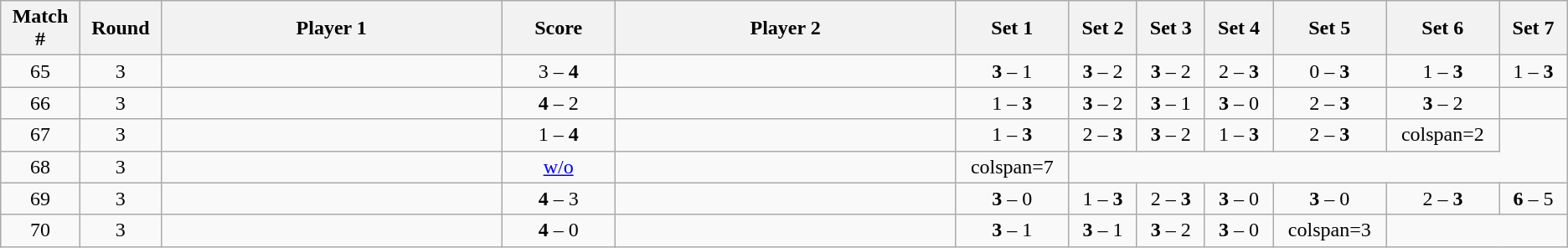<table class="wikitable">
<tr>
<th width="2%">Match #</th>
<th width="2%">Round</th>
<th width="15%">Player 1</th>
<th width="5%">Score</th>
<th width="15%">Player 2</th>
<th width="3%">Set 1</th>
<th width="3%">Set 2</th>
<th width="3%">Set 3</th>
<th width="3%">Set 4</th>
<th width="3%">Set 5</th>
<th width="3%">Set 6</th>
<th width="3%">Set 7</th>
</tr>
<tr style=text-align:center;">
<td>65</td>
<td>3</td>
<td></td>
<td>3 – <strong>4</strong></td>
<td></td>
<td><strong>3</strong> – 1</td>
<td><strong>3</strong> – 2</td>
<td><strong>3</strong> – 2</td>
<td>2 – <strong>3</strong></td>
<td>0 – <strong>3</strong></td>
<td>1 – <strong>3</strong></td>
<td>1 – <strong>3</strong></td>
</tr>
<tr style=text-align:center;">
<td>66</td>
<td>3</td>
<td></td>
<td><strong>4</strong> – 2</td>
<td></td>
<td>1 – <strong>3</strong></td>
<td><strong>3</strong> – 2</td>
<td><strong>3</strong> – 1</td>
<td><strong>3</strong> – 0</td>
<td>2 – <strong>3</strong></td>
<td><strong>3</strong> – 2</td>
<td></td>
</tr>
<tr style=text-align:center;">
<td>67</td>
<td>3</td>
<td></td>
<td>1 – <strong>4</strong></td>
<td></td>
<td>1 – <strong>3</strong></td>
<td>2 – <strong>3</strong></td>
<td><strong>3</strong> – 2</td>
<td>1 – <strong>3</strong></td>
<td>2 – <strong>3</strong></td>
<td>colspan=2</td>
</tr>
<tr style=text-align:center;">
<td>68</td>
<td>3</td>
<td></td>
<td><a href='#'>w/o</a></td>
<td></td>
<td>colspan=7</td>
</tr>
<tr style=text-align:center;">
<td>69</td>
<td>3</td>
<td></td>
<td><strong>4</strong> – 3</td>
<td></td>
<td><strong>3</strong> – 0</td>
<td>1 – <strong>3</strong></td>
<td>2 – <strong>3</strong></td>
<td><strong>3</strong> – 0</td>
<td><strong>3</strong> – 0</td>
<td>2 – <strong>3</strong></td>
<td><strong>6</strong> – 5</td>
</tr>
<tr style=text-align:center;">
<td>70</td>
<td>3</td>
<td></td>
<td><strong>4</strong> – 0</td>
<td></td>
<td><strong>3</strong> – 1</td>
<td><strong>3</strong> – 1</td>
<td><strong>3</strong> – 2</td>
<td><strong>3</strong> – 0</td>
<td>colspan=3</td>
</tr>
</table>
